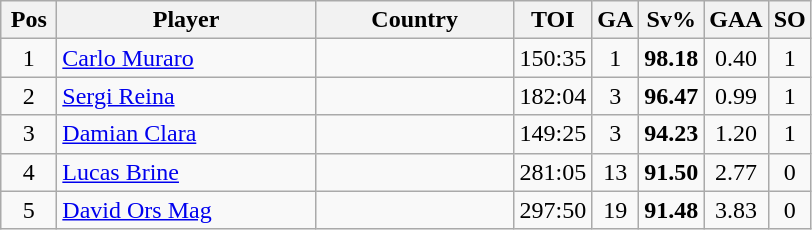<table class="wikitable sortable" style="text-align: center;">
<tr>
<th width=30>Pos</th>
<th width=165>Player</th>
<th width=125>Country</th>
<th width=20>TOI</th>
<th width=20>GA</th>
<th width=20>Sv%</th>
<th width=20>GAA</th>
<th width=20>SO</th>
</tr>
<tr>
<td>1</td>
<td align=left><a href='#'>Carlo Muraro</a></td>
<td align=left></td>
<td>150:35</td>
<td>1</td>
<td><strong>98.18</strong></td>
<td>0.40</td>
<td>1</td>
</tr>
<tr>
<td>2</td>
<td align=left><a href='#'>Sergi Reina</a></td>
<td align=left></td>
<td>182:04</td>
<td>3</td>
<td><strong>96.47</strong></td>
<td>0.99</td>
<td>1</td>
</tr>
<tr>
<td>3</td>
<td align=left><a href='#'>Damian Clara</a></td>
<td align=left></td>
<td>149:25</td>
<td>3</td>
<td><strong>94.23</strong></td>
<td>1.20</td>
<td>1</td>
</tr>
<tr>
<td>4</td>
<td align=left><a href='#'>Lucas Brine</a></td>
<td align=left></td>
<td>281:05</td>
<td>13</td>
<td><strong>91.50</strong></td>
<td>2.77</td>
<td>0</td>
</tr>
<tr>
<td>5</td>
<td align=left><a href='#'>David Ors Mag</a></td>
<td align=left></td>
<td>297:50</td>
<td>19</td>
<td><strong>91.48</strong></td>
<td>3.83</td>
<td>0</td>
</tr>
</table>
